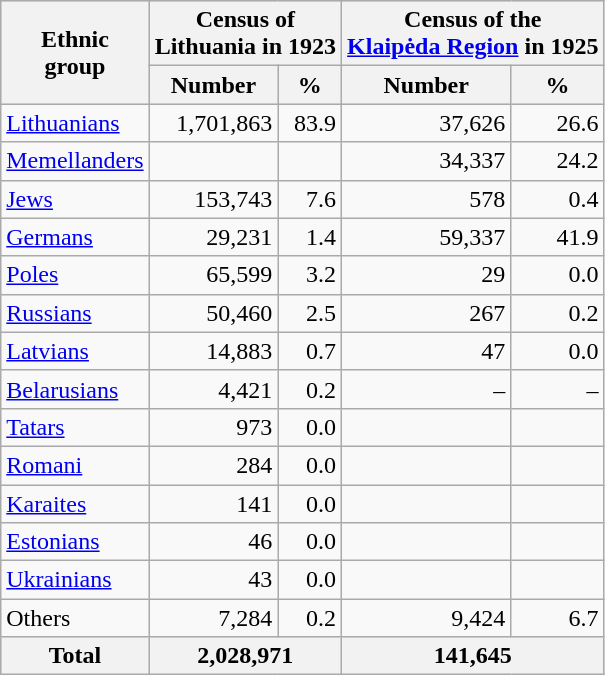<table class="wikitable sortable">
<tr bgcolor="#e0e0e0">
<th rowspan="2">Ethnic<br>group</th>
<th colspan="2">Census of<br>Lithuania in 1923</th>
<th colspan="2">Census of the<br><a href='#'>Klaipėda Region</a> in 1925</th>
</tr>
<tr bgcolor="#e0e0e0">
<th>Number</th>
<th>%</th>
<th>Number</th>
<th>%</th>
</tr>
<tr>
<td><a href='#'>Lithuanians</a></td>
<td align="right">1,701,863</td>
<td align="right">83.9</td>
<td align="right">37,626</td>
<td align="right">26.6</td>
</tr>
<tr>
<td><a href='#'>Memellanders</a></td>
<td align="right"></td>
<td align="right"></td>
<td align="right">34,337</td>
<td align="right">24.2</td>
</tr>
<tr>
<td><a href='#'>Jews</a></td>
<td align="right">153,743</td>
<td align="right">7.6</td>
<td align="right">578</td>
<td align="right">0.4</td>
</tr>
<tr>
<td><a href='#'>Germans</a></td>
<td align="right">29,231</td>
<td align="right">1.4</td>
<td align="right">59,337</td>
<td align="right">41.9</td>
</tr>
<tr>
<td><a href='#'>Poles</a></td>
<td align="right">65,599</td>
<td align="right">3.2</td>
<td align="right">29</td>
<td align="right">0.0</td>
</tr>
<tr>
<td><a href='#'>Russians</a></td>
<td align="right">50,460</td>
<td align="right">2.5</td>
<td align="right">267</td>
<td align="right">0.2</td>
</tr>
<tr>
<td><a href='#'>Latvians</a></td>
<td align="right">14,883</td>
<td align="right">0.7</td>
<td align="right">47</td>
<td align="right">0.0</td>
</tr>
<tr>
<td><a href='#'>Belarusians</a></td>
<td align="right">4,421</td>
<td align="right">0.2</td>
<td align="right">–</td>
<td align="right">–</td>
</tr>
<tr>
<td><a href='#'>Tatars</a></td>
<td align="right">973</td>
<td align="right">0.0</td>
<td align="right"></td>
<td align="right"></td>
</tr>
<tr>
<td><a href='#'>Romani</a></td>
<td align="right">284</td>
<td align="right">0.0</td>
<td align="right"></td>
<td align="right"></td>
</tr>
<tr>
<td><a href='#'>Karaites</a></td>
<td align="right">141</td>
<td align="right">0.0</td>
<td align="right"></td>
<td align="right"></td>
</tr>
<tr>
<td><a href='#'>Estonians</a></td>
<td align="right">46</td>
<td align="right">0.0</td>
<td align="right"></td>
<td align="right"></td>
</tr>
<tr>
<td><a href='#'>Ukrainians</a></td>
<td align="right">43</td>
<td align="right">0.0</td>
<td align="right"></td>
<td align="right"></td>
</tr>
<tr>
<td>Others</td>
<td align="right">7,284</td>
<td align="right">0.2</td>
<td align="right">9,424</td>
<td align="right">6.7</td>
</tr>
<tr bgcolor="#e0e0e0">
<th align="left">Total</th>
<th colspan="2">2,028,971</th>
<th colspan="2">141,645</th>
</tr>
</table>
